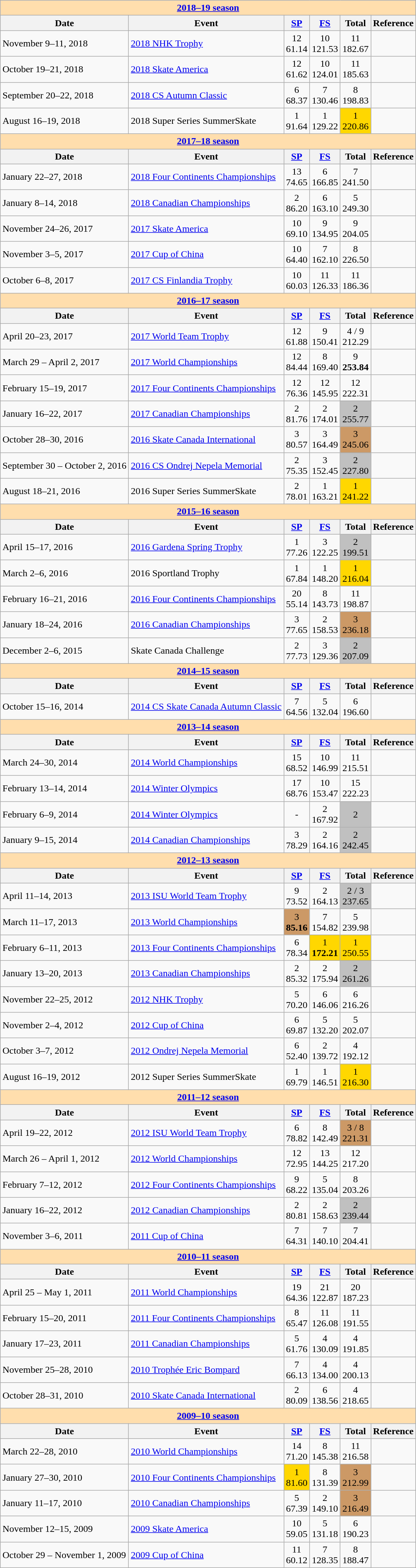<table class="wikitable">
<tr>
<th style="background-color: #ffdead;" colspan=6 align=center><strong><a href='#'>2018–19 season</a></strong></th>
</tr>
<tr>
<th>Date</th>
<th>Event</th>
<th><a href='#'>SP</a></th>
<th><a href='#'>FS</a></th>
<th>Total</th>
<th>Reference</th>
</tr>
<tr>
<td>November 9–11, 2018</td>
<td><a href='#'>2018 NHK Trophy</a></td>
<td align="center">12 <br>61.14</td>
<td align="center">10 <br>121.53</td>
<td align="center">11 <br> 182.67</td>
<td align="center"></td>
</tr>
<tr>
<td>October 19–21, 2018</td>
<td><a href='#'>2018 Skate America</a></td>
<td align="center">12 <br>61.62</td>
<td align="center">10 <br>124.01</td>
<td align="center">11 <br> 185.63</td>
<td align="center"></td>
</tr>
<tr>
<td>September 20–22, 2018</td>
<td><a href='#'>2018 CS Autumn Classic</a></td>
<td align="center">6 <br>68.37</td>
<td align="center">7 <br>130.46</td>
<td align="center">8 <br> 198.83</td>
<td align="center"></td>
</tr>
<tr>
<td>August 16–19, 2018</td>
<td>2018 Super Series SummerSkate</td>
<td align="center">1 <br>91.64</td>
<td align="center">1 <br>129.22</td>
<td align="center" bgcolor="gold">1 <br> 220.86</td>
<td align="center"></td>
</tr>
<tr>
<th style="background-color: #ffdead;" colspan=6 align=center><strong><a href='#'>2017–18 season</a></strong></th>
</tr>
<tr>
<th>Date</th>
<th>Event</th>
<th><a href='#'>SP</a></th>
<th><a href='#'>FS</a></th>
<th>Total</th>
<th>Reference</th>
</tr>
<tr>
<td>January 22–27, 2018</td>
<td><a href='#'>2018 Four Continents Championships</a></td>
<td align=center>13 <br>74.65</td>
<td align=center>6 <br>166.85</td>
<td align=center>7 <br> 241.50</td>
<td align=center></td>
</tr>
<tr>
<td>January 8–14, 2018</td>
<td><a href='#'>2018 Canadian Championships</a></td>
<td align=center>2 <br>86.20</td>
<td align=center>6 <br>163.10</td>
<td align=center>5 <br> 249.30</td>
<td align=center></td>
</tr>
<tr>
<td>November 24–26, 2017</td>
<td><a href='#'>2017 Skate America</a></td>
<td align=center>10 <br>69.10</td>
<td align=center>9 <br>134.95</td>
<td align=center>9 <br> 204.05</td>
<td align=center></td>
</tr>
<tr>
<td>November 3–5, 2017</td>
<td><a href='#'>2017 Cup of China</a></td>
<td align=center>10 <br>64.40</td>
<td align=center>7 <br>162.10</td>
<td align=center>8 <br> 226.50</td>
<td align=center></td>
</tr>
<tr>
<td>October 6–8, 2017</td>
<td><a href='#'>2017 CS Finlandia Trophy</a></td>
<td align=center>10 <br>60.03</td>
<td align=center>11 <br>126.33</td>
<td align=center>11 <br> 186.36</td>
<td align=center></td>
</tr>
<tr>
<th style="background-color: #ffdead;" colspan=6 align=center><strong><a href='#'>2016–17 season</a></strong></th>
</tr>
<tr>
<th>Date</th>
<th>Event</th>
<th><a href='#'>SP</a></th>
<th><a href='#'>FS</a></th>
<th>Total</th>
<th>Reference</th>
</tr>
<tr>
<td>April 20–23, 2017</td>
<td><a href='#'>2017 World Team Trophy</a></td>
<td align=center>12 <br>61.88</td>
<td align=center>9 <br>150.41</td>
<td align=center>4 / 9 <br> 212.29</td>
<td align=center></td>
</tr>
<tr>
<td>March 29 – April 2, 2017</td>
<td><a href='#'>2017 World Championships</a></td>
<td align=center>12 <br>84.44</td>
<td align=center>8 <br>169.40</td>
<td align=center>9 <br> <strong>253.84</strong></td>
<td align=center></td>
</tr>
<tr>
<td>February 15–19, 2017</td>
<td><a href='#'>2017 Four Continents Championships</a></td>
<td align=center>12 <br>76.36</td>
<td align=center>12 <br>145.95</td>
<td align=center>12 <br> 222.31</td>
<td align=center></td>
</tr>
<tr>
<td>January 16–22, 2017</td>
<td><a href='#'>2017 Canadian Championships</a></td>
<td align=center>2 <br>81.76</td>
<td align=center>2 <br>174.01</td>
<td align=center bgcolor=silver>2 <br> 255.77</td>
<td align=center></td>
</tr>
<tr>
<td>October 28–30, 2016</td>
<td><a href='#'>2016 Skate Canada International</a></td>
<td align=center>3 <br>80.57</td>
<td align=center>3 <br>164.49</td>
<td align=center bgcolor=cc9966>3 <br> 245.06</td>
<td align=center></td>
</tr>
<tr>
<td>September 30 – October 2, 2016</td>
<td><a href='#'>2016 CS Ondrej Nepela Memorial</a></td>
<td align=center>2 <br>75.35</td>
<td align=center>3 <br>152.45</td>
<td align=center bgcolor=silver>2 <br> 227.80</td>
<td align=center></td>
</tr>
<tr>
<td>August 18–21, 2016</td>
<td>2016 Super Series SummerSkate</td>
<td align=center>2 <br>78.01</td>
<td align=center>1 <br>163.21</td>
<td align=center bgcolor=gold>1 <br> 241.22</td>
<td align=center></td>
</tr>
<tr>
<td style="background-color: #ffdead;" colspan=6 align=center><a href='#'><strong>2015–16 season</strong></a></td>
</tr>
<tr>
<th>Date</th>
<th>Event</th>
<th><a href='#'>SP</a></th>
<th><a href='#'>FS</a></th>
<th>Total</th>
<th>Reference</th>
</tr>
<tr>
<td>April 15–17, 2016</td>
<td><a href='#'>2016 Gardena Spring Trophy</a></td>
<td align=center>1 <br>77.26</td>
<td align=center>3 <br>122.25</td>
<td align=center bgcolor=silver>2 <br> 199.51</td>
<td align=center></td>
</tr>
<tr>
<td>March 2–6, 2016</td>
<td>2016 Sportland Trophy</td>
<td align=center>1 <br>67.84</td>
<td align=center>1 <br>148.20</td>
<td align=center bgcolor=gold>1 <br> 216.04</td>
<td align=center></td>
</tr>
<tr>
<td>February 16–21, 2016</td>
<td><a href='#'>2016 Four Continents Championships</a></td>
<td align=center>20 <br>55.14</td>
<td align=center>8 <br>143.73</td>
<td align=center>11 <br> 198.87</td>
<td align=center></td>
</tr>
<tr>
<td>January 18–24, 2016</td>
<td><a href='#'>2016 Canadian Championships</a></td>
<td align=center>3 <br>77.65</td>
<td align=center>2 <br>158.53</td>
<td align=center bgcolor=cc9966>3 <br> 236.18</td>
<td align=center></td>
</tr>
<tr>
<td>December 2–6, 2015</td>
<td>Skate Canada Challenge</td>
<td align=center>2 <br>77.73</td>
<td align=center>3 <br>129.36</td>
<td align=center bgcolor=silver>2 <br> 207.09</td>
<td align=center></td>
</tr>
<tr>
<td style="background-color: #ffdead;" colspan=6 align=center><a href='#'><strong>2014–15 season</strong></a></td>
</tr>
<tr>
<th>Date</th>
<th>Event</th>
<th><a href='#'>SP</a></th>
<th><a href='#'>FS</a></th>
<th>Total</th>
<th>Reference</th>
</tr>
<tr>
<td>October 15–16, 2014</td>
<td><a href='#'>2014 CS Skate Canada Autumn Classic</a></td>
<td align="center">7 <br>64.56</td>
<td align="center">5 <br>132.04</td>
<td align="center">6 <br> 196.60</td>
<td align="center"></td>
</tr>
<tr>
<th style="background-color: #ffdead;" colspan=6 align=center><strong><a href='#'>2013–14 season</a></strong></th>
</tr>
<tr>
<th>Date</th>
<th>Event</th>
<th><a href='#'>SP</a></th>
<th><a href='#'>FS</a></th>
<th>Total</th>
<th>Reference</th>
</tr>
<tr>
<td>March 24–30, 2014</td>
<td><a href='#'>2014 World Championships</a></td>
<td align=center>15 <br>68.52</td>
<td align=center>10 <br>146.99</td>
<td align=center>11 <br> 215.51</td>
<td align=center></td>
</tr>
<tr>
<td>February 13–14, 2014</td>
<td><a href='#'>2014 Winter Olympics</a></td>
<td align=center>17 <br>68.76</td>
<td align=center>10 <br>153.47</td>
<td align=center>15 <br> 222.23</td>
<td align=center></td>
</tr>
<tr>
<td>February 6–9, 2014</td>
<td><a href='#'>2014 Winter Olympics</a> </td>
<td align=center>-</td>
<td align=center>2 <br>167.92</td>
<td align=center bgcolor=silver>2</td>
<td align=center></td>
</tr>
<tr>
<td>January 9–15, 2014</td>
<td><a href='#'>2014 Canadian Championships</a></td>
<td align=center>3 <br>78.29</td>
<td align=center>2 <br>164.16</td>
<td align=center bgcolor=silver>2 <br> 242.45</td>
<td align=center></td>
</tr>
<tr>
<th style="background-color: #ffdead;" colspan=6 align=center><strong><a href='#'>2012–13 season</a></strong></th>
</tr>
<tr>
<th>Date</th>
<th>Event</th>
<th><a href='#'>SP</a></th>
<th><a href='#'>FS</a></th>
<th>Total</th>
<th>Reference</th>
</tr>
<tr>
<td>April 11–14, 2013</td>
<td><a href='#'>2013 ISU World Team Trophy</a></td>
<td align=center>9 <br>73.52</td>
<td align=center>2 <br>164.13</td>
<td align=center bgcolor=silver>2 / 3 <br> 237.65</td>
<td align=center></td>
</tr>
<tr>
<td>March 11–17, 2013</td>
<td><a href='#'>2013 World Championships</a></td>
<td align=center bgcolor=cc9966>3 <br><strong>85.16</strong></td>
<td align=center>7 <br>154.82</td>
<td align=center>5 <br> 239.98</td>
<td align=center></td>
</tr>
<tr>
<td>February 6–11, 2013</td>
<td><a href='#'>2013 Four Continents Championships</a></td>
<td align=center>6 <br>78.34</td>
<td align=center bgcolor=gold>1 <br><strong>172.21</strong></td>
<td align=center bgcolor=gold>1 <br> 250.55</td>
<td align=center></td>
</tr>
<tr>
<td>January 13–20, 2013</td>
<td><a href='#'>2013 Canadian Championships</a></td>
<td align=center>2 <br>85.32</td>
<td align=center>2 <br>175.94</td>
<td align=center bgcolor=silver>2 <br> 261.26</td>
<td align=center></td>
</tr>
<tr>
<td>November 22–25, 2012</td>
<td><a href='#'>2012 NHK Trophy</a></td>
<td align=center>5 <br>70.20</td>
<td align=center>6 <br>146.06</td>
<td align=center>6 <br> 216.26</td>
<td align=center></td>
</tr>
<tr>
<td>November 2–4, 2012</td>
<td><a href='#'>2012 Cup of China</a></td>
<td align=center>6 <br>69.87</td>
<td align=center>5 <br>132.20</td>
<td align=center>5 <br> 202.07</td>
<td align=center></td>
</tr>
<tr>
<td>October 3–7, 2012</td>
<td><a href='#'>2012 Ondrej Nepela Memorial</a></td>
<td align=center>6 <br>52.40</td>
<td align=center>2 <br>139.72</td>
<td align=center>4 <br> 192.12</td>
<td align=center></td>
</tr>
<tr>
<td>August 16–19, 2012</td>
<td>2012 Super Series SummerSkate</td>
<td align=center>1 <br>69.79</td>
<td align=center>1 <br>146.51</td>
<td align=center bgcolor=gold>1 <br> 216.30</td>
<td align=center></td>
</tr>
<tr>
<th style="background-color: #ffdead;" colspan=6 align=center><strong><a href='#'>2011–12 season</a></strong></th>
</tr>
<tr>
<th>Date</th>
<th>Event</th>
<th><a href='#'>SP</a></th>
<th><a href='#'>FS</a></th>
<th>Total</th>
<th>Reference</th>
</tr>
<tr>
<td>April 19–22, 2012</td>
<td><a href='#'>2012 ISU World Team Trophy</a></td>
<td align=center>6 <br>78.82</td>
<td align=center>8 <br>142.49</td>
<td align=center bgcolor=cc9966>3 / 8 <br>221.31</td>
<td align=center></td>
</tr>
<tr>
<td>March 26 – April 1, 2012</td>
<td><a href='#'>2012 World Championships</a></td>
<td align=center>12 <br>72.95</td>
<td align=center>13 <br>144.25</td>
<td align=center>12 <br>217.20</td>
<td align=center></td>
</tr>
<tr>
<td>February 7–12, 2012</td>
<td><a href='#'>2012 Four Continents Championships</a></td>
<td align=center>9 <br>68.22</td>
<td align=center>5 <br>135.04</td>
<td align=center>8 <br>203.26</td>
<td align=center></td>
</tr>
<tr>
<td>January 16–22, 2012</td>
<td><a href='#'>2012 Canadian Championships</a></td>
<td align=center>2 <br>80.81</td>
<td align=center>2 <br>158.63</td>
<td align=center bgcolor=silver>2 <br>239.44</td>
<td align=center></td>
</tr>
<tr>
<td>November 3–6, 2011</td>
<td><a href='#'>2011 Cup of China</a></td>
<td align="center">7 <br>64.31</td>
<td align="center">7 <br>140.10</td>
<td align="center">7 <br>204.41</td>
<td align="center"></td>
</tr>
<tr>
<th style="background-color: #ffdead;" colspan=6 align=center><strong><a href='#'>2010–11 season</a></strong></th>
</tr>
<tr>
<th>Date</th>
<th>Event</th>
<th><a href='#'>SP</a></th>
<th><a href='#'>FS</a></th>
<th>Total</th>
<th>Reference</th>
</tr>
<tr>
<td>April 25 – May 1, 2011</td>
<td><a href='#'>2011 World Championships</a></td>
<td align=center>19 <br>64.36</td>
<td align=center>21 <br>122.87</td>
<td align=center>20 <br>187.23</td>
<td align=center></td>
</tr>
<tr>
<td>February 15–20, 2011</td>
<td><a href='#'>2011 Four Continents Championships</a></td>
<td align=center>8 <br>65.47</td>
<td align=center>11 <br>126.08</td>
<td align=center>11 <br>191.55</td>
<td align=center></td>
</tr>
<tr>
<td>January 17–23, 2011</td>
<td><a href='#'>2011 Canadian Championships</a></td>
<td align=center>5 <br>61.76</td>
<td align=center>4 <br>130.09</td>
<td align=center>4 <br>191.85</td>
<td align=center></td>
</tr>
<tr>
<td>November 25–28, 2010</td>
<td><a href='#'>2010 Trophée Eric Bompard</a></td>
<td align=center>7 <br>66.13</td>
<td align=center>4 <br>134.00</td>
<td align=center>4 <br>200.13</td>
<td align=center></td>
</tr>
<tr>
<td>October 28–31, 2010</td>
<td><a href='#'>2010 Skate Canada International</a></td>
<td align=center>2 <br>80.09</td>
<td align=center>6 <br>138.56</td>
<td align=center>4 <br>218.65</td>
<td align=center></td>
</tr>
<tr>
<th style="background-color: #ffdead;" colspan=6 align=center><strong><a href='#'>2009–10 season</a></strong></th>
</tr>
<tr>
<th>Date</th>
<th>Event</th>
<th><a href='#'>SP</a></th>
<th><a href='#'>FS</a></th>
<th>Total</th>
<th>Reference</th>
</tr>
<tr>
<td>March 22–28, 2010</td>
<td><a href='#'>2010 World Championships</a></td>
<td align=center>14 <br>71.20</td>
<td align=center>8 <br>145.38</td>
<td align=center>11 <br>216.58</td>
<td align=center></td>
</tr>
<tr>
<td>January 27–30, 2010</td>
<td><a href='#'>2010 Four Continents Championships</a></td>
<td align=center bgcolor=gold>1 <br>81.60</td>
<td align=center>8 <br>131.39</td>
<td align=center bgcolor=cc9966>3 <br>212.99</td>
<td align=center></td>
</tr>
<tr>
<td>January 11–17, 2010</td>
<td><a href='#'>2010 Canadian Championships</a></td>
<td align=center>5 <br>67.39</td>
<td align=center>2 <br>149.10</td>
<td align=center bgcolor=cc9966>3 <br>216.49</td>
<td align=center></td>
</tr>
<tr>
<td>November 12–15, 2009</td>
<td><a href='#'>2009 Skate America</a></td>
<td align=center>10 <br>59.05</td>
<td align=center>5 <br>131.18</td>
<td align=center>6 <br>190.23</td>
<td align=center></td>
</tr>
<tr>
<td>October 29 – November 1, 2009</td>
<td><a href='#'>2009 Cup of China</a></td>
<td align=center>11 <br>60.12</td>
<td align=center>7 <br>128.35</td>
<td align=center>8 <br>188.47</td>
<td align=center></td>
</tr>
</table>
